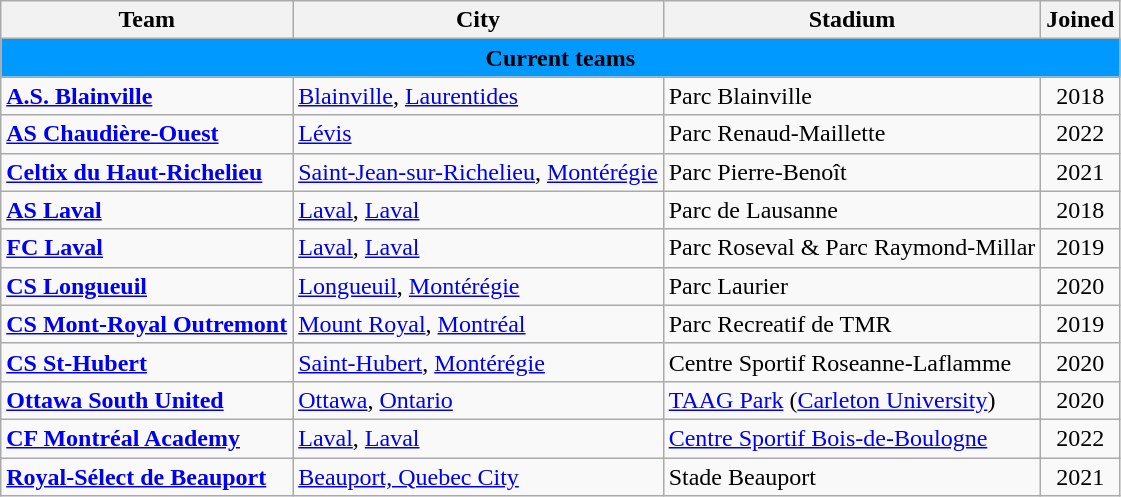<table class="wikitable" style="text-align:left">
<tr>
<th style="background:">Team</th>
<th style="background:">City</th>
<th style="background:">Stadium</th>
<th style="background:">Joined</th>
</tr>
<tr>
<th style="background:#0099FF" colspan="6"><span><strong>Current teams</strong></span></th>
</tr>
<tr>
<td><strong><a href='#'>A.S. Blainville</a></strong></td>
<td><a href='#'>Blainville</a>, <a href='#'>Laurentides</a></td>
<td>Parc Blainville</td>
<td align="center">2018</td>
</tr>
<tr>
<td><strong><a href='#'>AS Chaudière-Ouest</a></strong></td>
<td><a href='#'>Lévis</a></td>
<td>Parc Renaud-Maillette</td>
<td align="center">2022</td>
</tr>
<tr>
<td><strong><a href='#'>Celtix du Haut-Richelieu</a></strong></td>
<td><a href='#'>Saint-Jean-sur-Richelieu</a>, <a href='#'>Montérégie</a></td>
<td>Parc Pierre-Benoît</td>
<td align="center">2021</td>
</tr>
<tr>
<td><strong><a href='#'>AS Laval</a></strong></td>
<td><a href='#'>Laval</a>, <a href='#'>Laval</a></td>
<td>Parc de Lausanne</td>
<td align="center">2018</td>
</tr>
<tr>
<td><strong><a href='#'>FC Laval</a></strong></td>
<td><a href='#'>Laval</a>, <a href='#'>Laval</a></td>
<td>Parc Roseval & Parc Raymond-Millar</td>
<td align="center">2019</td>
</tr>
<tr>
<td><strong><a href='#'>CS Longueuil</a></strong></td>
<td><a href='#'>Longueuil</a>, <a href='#'>Montérégie</a></td>
<td>Parc Laurier</td>
<td align="center">2020</td>
</tr>
<tr>
<td><strong><a href='#'>CS Mont-Royal Outremont</a></strong></td>
<td><a href='#'>Mount Royal</a>, <a href='#'>Montréal</a></td>
<td>Parc Recreatif de TMR</td>
<td align="center">2019</td>
</tr>
<tr>
<td><strong><a href='#'>CS St-Hubert</a></strong></td>
<td><a href='#'>Saint-Hubert</a>,  <a href='#'>Montérégie</a></td>
<td>Centre Sportif Roseanne-Laflamme</td>
<td align="center">2020</td>
</tr>
<tr>
<td><strong><a href='#'>Ottawa South United</a></strong></td>
<td><a href='#'>Ottawa</a>, <a href='#'>Ontario</a></td>
<td><a href='#'>TAAG Park</a> (<a href='#'>Carleton University</a>)</td>
<td align="center">2020</td>
</tr>
<tr>
<td><strong><a href='#'>CF Montréal Academy</a></strong></td>
<td><a href='#'>Laval</a>, <a href='#'>Laval</a></td>
<td><a href='#'>Centre Sportif Bois-de-Boulogne</a></td>
<td align="center">2022</td>
</tr>
<tr>
<td><strong><a href='#'>Royal-Sélect de Beauport</a></strong></td>
<td><a href='#'>Beauport, Quebec City</a></td>
<td>Stade Beauport</td>
<td align="center">2021</td>
</tr>
</table>
